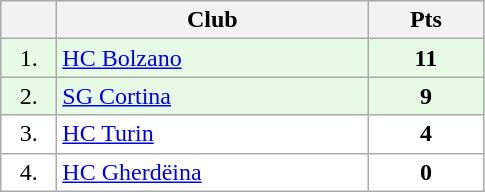<table class="wikitable">
<tr>
<th width="30"></th>
<th width="200">Club</th>
<th width="70">Pts</th>
</tr>
<tr bgcolor="#e6fae6" align="center">
<td>1.</td>
<td align="left"><a href='#'>HC Bolzano</a></td>
<td><strong>11</strong></td>
</tr>
<tr bgcolor="#e6fae6" align="center">
<td>2.</td>
<td align="left"><a href='#'>SG Cortina</a></td>
<td><strong>9</strong></td>
</tr>
<tr bgcolor="#FFFFFF" align="center">
<td>3.</td>
<td align="left"><a href='#'>HC Turin</a></td>
<td><strong>4</strong></td>
</tr>
<tr bgcolor="#FFFFFF" align="center">
<td>4.</td>
<td align="left"><a href='#'>HC Gherdëina</a></td>
<td><strong>0</strong></td>
</tr>
</table>
